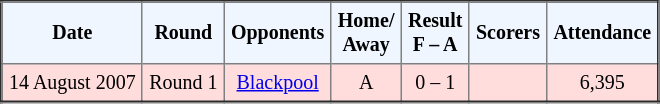<table border="2" cellpadding="4" style="border-collapse:collapse; text-align:center; font-size:smaller;">
<tr style="background:#f0f6ff;">
<th><strong>Date</strong></th>
<th><strong>Round</strong></th>
<th><strong>Opponents</strong></th>
<th><strong>Home/<br>Away</strong></th>
<th><strong>Result<br>F – A</strong></th>
<th><strong>Scorers</strong></th>
<th><strong>Attendance</strong></th>
</tr>
<tr bgcolor="#ffdddd">
<td>14 August 2007</td>
<td>Round 1</td>
<td><a href='#'>Blackpool</a></td>
<td>A</td>
<td>0 – 1</td>
<td></td>
<td>6,395</td>
</tr>
</table>
